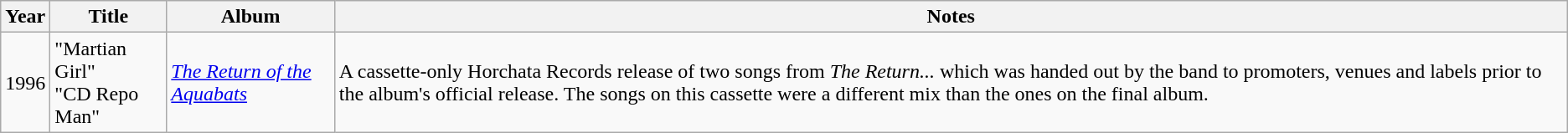<table class="wikitable">
<tr>
<th>Year</th>
<th>Title</th>
<th>Album</th>
<th>Notes</th>
</tr>
<tr>
<td>1996</td>
<td>"Martian Girl"<br>"CD Repo Man"</td>
<td><em><a href='#'>The Return of the Aquabats</a></em></td>
<td>A cassette-only Horchata Records release of two songs from <em>The Return...</em> which was handed out by the band to promoters, venues and labels prior to the album's official release. The songs on this cassette were a different mix than the ones on the final album.</td>
</tr>
</table>
